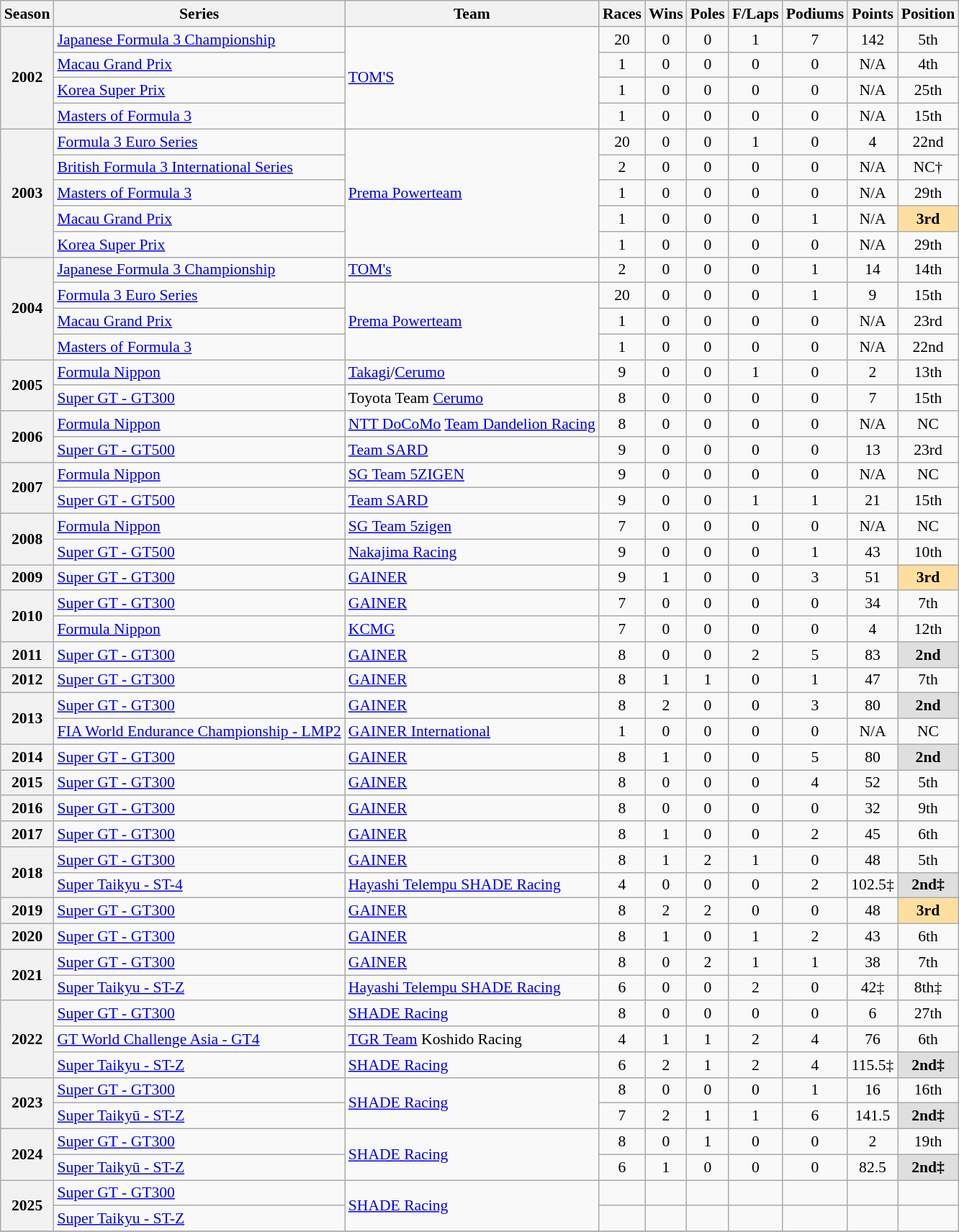<table class="wikitable" style="font-size: 90%; text-align:center">
<tr>
<th>Season</th>
<th>Series</th>
<th>Team</th>
<th>Races</th>
<th>Wins</th>
<th>Poles</th>
<th>F/Laps</th>
<th>Podiums</th>
<th>Points</th>
<th>Position</th>
</tr>
<tr>
<th rowspan=4>2002</th>
<td align=left><a href='#'>Japanese Formula 3 Championship</a></td>
<td rowspan=4 align=left><a href='#'>TOM'S</a></td>
<td>20</td>
<td>0</td>
<td>0</td>
<td>1</td>
<td>7</td>
<td>142</td>
<td>5th</td>
</tr>
<tr>
<td align=left><a href='#'>Macau Grand Prix</a></td>
<td>1</td>
<td>0</td>
<td>0</td>
<td>0</td>
<td>0</td>
<td>N/A</td>
<td>4th</td>
</tr>
<tr>
<td align=left><a href='#'>Korea Super Prix</a></td>
<td>1</td>
<td>0</td>
<td>0</td>
<td>0</td>
<td>0</td>
<td>N/A</td>
<td>25th</td>
</tr>
<tr>
<td align=left><a href='#'>Masters of Formula 3</a></td>
<td>1</td>
<td>0</td>
<td>0</td>
<td>0</td>
<td>0</td>
<td>N/A</td>
<td>15th</td>
</tr>
<tr>
<th rowspan=5>2003</th>
<td align=left><a href='#'>Formula 3 Euro Series</a></td>
<td align=left rowspan=5><a href='#'>Prema Powerteam</a></td>
<td>20</td>
<td>0</td>
<td>0</td>
<td>1</td>
<td>0</td>
<td>4</td>
<td>22nd</td>
</tr>
<tr>
<td align=left><a href='#'>British Formula 3 International Series</a></td>
<td>2</td>
<td>0</td>
<td>0</td>
<td>0</td>
<td>0</td>
<td>N/A</td>
<td>NC†</td>
</tr>
<tr>
<td align=left><a href='#'>Masters of Formula 3</a></td>
<td>1</td>
<td>0</td>
<td>0</td>
<td>0</td>
<td>0</td>
<td>N/A</td>
<td>29th</td>
</tr>
<tr>
<td align=left><a href='#'>Macau Grand Prix</a></td>
<td>1</td>
<td>0</td>
<td>0</td>
<td>0</td>
<td>1</td>
<td>N/A</td>
<td style="background:#FFDF9F;"><strong>3rd</strong></td>
</tr>
<tr>
<td align=left><a href='#'>Korea Super Prix</a></td>
<td>1</td>
<td>0</td>
<td>0</td>
<td>0</td>
<td>0</td>
<td>N/A</td>
<td>29th</td>
</tr>
<tr>
<th rowspan=4>2004</th>
<td align=left><a href='#'>Japanese Formula 3 Championship</a></td>
<td align=left><a href='#'>TOM's</a></td>
<td>2</td>
<td>0</td>
<td>0</td>
<td>0</td>
<td>1</td>
<td>14</td>
<td>14th</td>
</tr>
<tr>
<td align=left><a href='#'>Formula 3 Euro Series</a></td>
<td align=left rowspan=3><a href='#'>Prema Powerteam</a></td>
<td>20</td>
<td>0</td>
<td>0</td>
<td>0</td>
<td>1</td>
<td>9</td>
<td>15th</td>
</tr>
<tr>
<td align=left><a href='#'>Macau Grand Prix</a></td>
<td>1</td>
<td>0</td>
<td>0</td>
<td>0</td>
<td>0</td>
<td>N/A</td>
<td>23rd</td>
</tr>
<tr>
<td align=left><a href='#'>Masters of Formula 3</a></td>
<td>1</td>
<td>0</td>
<td>0</td>
<td>0</td>
<td>0</td>
<td>N/A</td>
<td>22nd</td>
</tr>
<tr>
<th rowspan=2>2005</th>
<td align=left><a href='#'>Formula Nippon</a></td>
<td align=left><a href='#'>Takagi</a>/<a href='#'>Cerumo</a></td>
<td>9</td>
<td>0</td>
<td>0</td>
<td>1</td>
<td>0</td>
<td>2</td>
<td>13th</td>
</tr>
<tr>
<td align=left><a href='#'>Super GT - GT300</a></td>
<td align=left>Toyota Team <a href='#'>Cerumo</a></td>
<td>8</td>
<td>0</td>
<td>0</td>
<td>0</td>
<td>0</td>
<td>7</td>
<td>15th</td>
</tr>
<tr>
<th rowspan=2>2006</th>
<td align=left><a href='#'>Formula Nippon</a></td>
<td align=left><a href='#'>NTT DoCoMo</a> <a href='#'>Team Dandelion Racing</a></td>
<td>8</td>
<td>0</td>
<td>0</td>
<td>0</td>
<td>0</td>
<td>N/A</td>
<td>NC</td>
</tr>
<tr>
<td align=left><a href='#'>Super GT - GT500</a></td>
<td align=left><a href='#'>Team SARD</a></td>
<td>9</td>
<td>0</td>
<td>0</td>
<td>0</td>
<td>0</td>
<td>13</td>
<td>23rd</td>
</tr>
<tr>
<th rowspan=2>2007</th>
<td align=left><a href='#'>Formula Nippon</a></td>
<td align=left><a href='#'>SG Team 5ZIGEN</a></td>
<td>9</td>
<td>0</td>
<td>0</td>
<td>0</td>
<td>0</td>
<td>N/A</td>
<td>NC</td>
</tr>
<tr>
<td align=left><a href='#'>Super GT - GT500</a></td>
<td align=left><a href='#'>Team SARD</a></td>
<td>9</td>
<td>0</td>
<td>0</td>
<td>1</td>
<td>1</td>
<td>21</td>
<td>15th</td>
</tr>
<tr>
<th rowspan=2>2008</th>
<td align=left><a href='#'>Formula Nippon</a></td>
<td align=left><a href='#'>SG Team 5zigen</a></td>
<td>7</td>
<td>0</td>
<td>0</td>
<td>0</td>
<td>0</td>
<td>N/A</td>
<td>NC</td>
</tr>
<tr>
<td align=left><a href='#'>Super GT - GT500</a></td>
<td align=left><a href='#'>Nakajima Racing</a></td>
<td>9</td>
<td>0</td>
<td>0</td>
<td>0</td>
<td>1</td>
<td>43</td>
<td>10th</td>
</tr>
<tr>
<th>2009</th>
<td align=left><a href='#'>Super GT - GT300</a></td>
<td align=left><a href='#'>GAINER</a></td>
<td>9</td>
<td>1</td>
<td>0</td>
<td>0</td>
<td>3</td>
<td>51</td>
<td style="background:#FFDF9F;"><strong>3rd</strong></td>
</tr>
<tr>
<th rowspan=2>2010</th>
<td align=left><a href='#'>Super GT - GT300</a></td>
<td align=left><a href='#'>GAINER</a></td>
<td>7</td>
<td>0</td>
<td>0</td>
<td>0</td>
<td>0</td>
<td>34</td>
<td>7th</td>
</tr>
<tr>
<td align=left><a href='#'>Formula Nippon</a></td>
<td align=left><a href='#'>KCMG</a></td>
<td>7</td>
<td>0</td>
<td>0</td>
<td>0</td>
<td>0</td>
<td>4</td>
<td>12th</td>
</tr>
<tr>
<th>2011</th>
<td align=left><a href='#'>Super GT - GT300</a></td>
<td align=left><a href='#'>GAINER</a></td>
<td>8</td>
<td>0</td>
<td>0</td>
<td>2</td>
<td>5</td>
<td>83</td>
<td style="background:#DFDFDF;"><strong>2nd</strong></td>
</tr>
<tr>
<th>2012</th>
<td align=left><a href='#'>Super GT - GT300</a></td>
<td align=left><a href='#'>GAINER</a></td>
<td>8</td>
<td>1</td>
<td>1</td>
<td>0</td>
<td>1</td>
<td>47</td>
<td>7th</td>
</tr>
<tr>
<th rowspan=2>2013</th>
<td align=left><a href='#'>Super GT - GT300</a></td>
<td align=left><a href='#'>GAINER</a></td>
<td>8</td>
<td>2</td>
<td>0</td>
<td>0</td>
<td>3</td>
<td>80</td>
<td style="background:#DFDFDF;"><strong>2nd</strong></td>
</tr>
<tr>
<td align=left><a href='#'>FIA World Endurance Championship - LMP2</a></td>
<td align=left><a href='#'>GAINER International</a></td>
<td>1</td>
<td>0</td>
<td>0</td>
<td>0</td>
<td>0</td>
<td>N/A</td>
<td>NC</td>
</tr>
<tr>
<th>2014</th>
<td align=left><a href='#'>Super GT - GT300</a></td>
<td align=left><a href='#'>GAINER</a></td>
<td>8</td>
<td>1</td>
<td>0</td>
<td>0</td>
<td>5</td>
<td>80</td>
<td style="background:#DFDFDF;"><strong>2nd</strong></td>
</tr>
<tr>
<th>2015</th>
<td align=left><a href='#'>Super GT - GT300</a></td>
<td align=left><a href='#'>GAINER</a></td>
<td>8</td>
<td>0</td>
<td>0</td>
<td>0</td>
<td>4</td>
<td>52</td>
<td>5th</td>
</tr>
<tr>
<th>2016</th>
<td align=left><a href='#'>Super GT - GT300</a></td>
<td align=left><a href='#'>GAINER</a></td>
<td>8</td>
<td>0</td>
<td>0</td>
<td>0</td>
<td>0</td>
<td>32</td>
<td>9th</td>
</tr>
<tr>
<th>2017</th>
<td align=left><a href='#'>Super GT - GT300</a></td>
<td align=left><a href='#'>GAINER</a></td>
<td>8</td>
<td>1</td>
<td>0</td>
<td>0</td>
<td>2</td>
<td>45</td>
<td>6th</td>
</tr>
<tr>
<th rowspan="2">2018</th>
<td align=left><a href='#'>Super GT - GT300</a></td>
<td align=left><a href='#'>GAINER</a></td>
<td>8</td>
<td>1</td>
<td>2</td>
<td>1</td>
<td>0</td>
<td>48</td>
<td>5th</td>
</tr>
<tr>
<td align=left><a href='#'>Super Taikyu - ST-4</a></td>
<td align=left><a href='#'>Hayashi Telempu SHADE Racing</a></td>
<td>4</td>
<td>0</td>
<td>0</td>
<td>0</td>
<td>2</td>
<td>102.5‡</td>
<td style="background:#DFDFDF;"><strong>2nd‡</strong></td>
</tr>
<tr>
<th>2019</th>
<td align="left"><a href='#'>Super GT - GT300</a></td>
<td align="left"><a href='#'>GAINER</a></td>
<td>8</td>
<td>2</td>
<td>2</td>
<td>0</td>
<td>0</td>
<td>48</td>
<td style="background:#FFDF9F;"><strong>3rd</strong></td>
</tr>
<tr>
<th>2020</th>
<td align="left"><a href='#'>Super GT - GT300</a></td>
<td align="left"><a href='#'>GAINER</a></td>
<td>8</td>
<td>1</td>
<td>0</td>
<td>1</td>
<td>2</td>
<td>43</td>
<td>6th</td>
</tr>
<tr>
<th rowspan="2">2021</th>
<td align="left"><a href='#'>Super GT - GT300</a></td>
<td align="left"><a href='#'>GAINER</a></td>
<td>8</td>
<td>0</td>
<td>2</td>
<td>1</td>
<td>1</td>
<td>38</td>
<td>7th</td>
</tr>
<tr>
<td align=left><a href='#'>Super Taikyu - ST-Z</a></td>
<td align=left><a href='#'>Hayashi Telempu SHADE Racing</a></td>
<td>6</td>
<td>0</td>
<td>0</td>
<td>2</td>
<td>0</td>
<td>42‡</td>
<td>8th‡</td>
</tr>
<tr>
<th rowspan="3">2022</th>
<td align="left"><a href='#'>Super GT - GT300</a></td>
<td align="left"><a href='#'>SHADE Racing</a></td>
<td>8</td>
<td>0</td>
<td>0</td>
<td>0</td>
<td>0</td>
<td>6</td>
<td>27th</td>
</tr>
<tr>
<td align=left><a href='#'>GT World Challenge Asia - GT4</a></td>
<td align=left><a href='#'>TGR Team</a> Koshido Racing</td>
<td>4</td>
<td>1</td>
<td>1</td>
<td>2</td>
<td>4</td>
<td>76</td>
<td>6th</td>
</tr>
<tr>
<td align=left><a href='#'>Super Taikyu - ST-Z</a></td>
<td align=left><a href='#'>SHADE Racing</a></td>
<td>6</td>
<td>2</td>
<td>1</td>
<td>2</td>
<td>4</td>
<td>115.5‡</td>
<td style="background:#DFDFDF;"><strong>2nd‡</strong></td>
</tr>
<tr>
<th rowspan="2">2023</th>
<td align=left><a href='#'>Super GT - GT300</a></td>
<td align=left rowspan="2"><a href='#'>SHADE Racing</a></td>
<td>8</td>
<td>0</td>
<td>0</td>
<td>0</td>
<td>1</td>
<td>16</td>
<td>16th</td>
</tr>
<tr>
<td align=left><a href='#'>Super Taikyū - ST-Z</a></td>
<td>7</td>
<td>2</td>
<td>1</td>
<td>1</td>
<td>6</td>
<td>141.5</td>
<td style="background:#dfdfdf;"><strong>2nd‡</strong></td>
</tr>
<tr>
<th rowspan="2">2024</th>
<td align=left><a href='#'>Super GT - GT300</a></td>
<td align=left rowspan="2"><a href='#'>SHADE Racing</a></td>
<td>8</td>
<td>0</td>
<td>1</td>
<td>0</td>
<td>0</td>
<td>2</td>
<td>19th</td>
</tr>
<tr>
<td align=left><a href='#'>Super Taikyū - ST-Z</a></td>
<td>6</td>
<td>1</td>
<td>0</td>
<td>0</td>
<td>0</td>
<td>82.5</td>
<td style="background:#dfdfdf;"><strong>2nd‡</strong></td>
</tr>
<tr>
<th rowspan="2">2025</th>
<td align=left><a href='#'>Super GT - GT300</a></td>
<td rowspan="2" align="left"><a href='#'>SHADE Racing</a></td>
<td></td>
<td></td>
<td></td>
<td></td>
<td></td>
<td></td>
<td></td>
</tr>
<tr>
<td align=left><a href='#'>Super Taikyu - ST-Z</a></td>
<td></td>
<td></td>
<td></td>
<td></td>
<td></td>
<td></td>
<td></td>
</tr>
<tr>
</tr>
</table>
